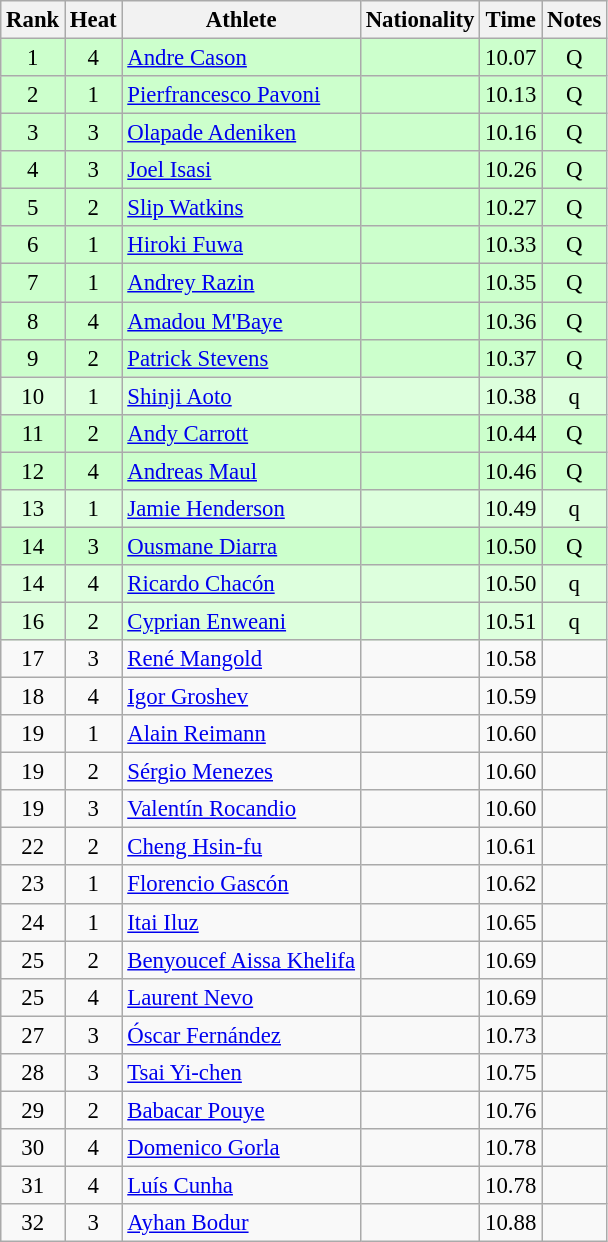<table class="wikitable sortable" style="text-align:center;font-size:95%">
<tr>
<th>Rank</th>
<th>Heat</th>
<th>Athlete</th>
<th>Nationality</th>
<th>Time</th>
<th>Notes</th>
</tr>
<tr bgcolor=ccffcc>
<td>1</td>
<td>4</td>
<td align="left"><a href='#'>Andre Cason</a></td>
<td align=left></td>
<td>10.07</td>
<td>Q</td>
</tr>
<tr bgcolor=ccffcc>
<td>2</td>
<td>1</td>
<td align="left"><a href='#'>Pierfrancesco Pavoni</a></td>
<td align=left></td>
<td>10.13</td>
<td>Q</td>
</tr>
<tr bgcolor=ccffcc>
<td>3</td>
<td>3</td>
<td align="left"><a href='#'>Olapade Adeniken</a></td>
<td align=left></td>
<td>10.16</td>
<td>Q</td>
</tr>
<tr bgcolor=ccffcc>
<td>4</td>
<td>3</td>
<td align="left"><a href='#'>Joel Isasi</a></td>
<td align=left></td>
<td>10.26</td>
<td>Q</td>
</tr>
<tr bgcolor=ccffcc>
<td>5</td>
<td>2</td>
<td align="left"><a href='#'>Slip Watkins</a></td>
<td align=left></td>
<td>10.27</td>
<td>Q</td>
</tr>
<tr bgcolor=ccffcc>
<td>6</td>
<td>1</td>
<td align="left"><a href='#'>Hiroki Fuwa</a></td>
<td align=left></td>
<td>10.33</td>
<td>Q</td>
</tr>
<tr bgcolor=ccffcc>
<td>7</td>
<td>1</td>
<td align="left"><a href='#'>Andrey Razin</a></td>
<td align=left></td>
<td>10.35</td>
<td>Q</td>
</tr>
<tr bgcolor=ccffcc>
<td>8</td>
<td>4</td>
<td align="left"><a href='#'>Amadou M'Baye</a></td>
<td align=left></td>
<td>10.36</td>
<td>Q</td>
</tr>
<tr bgcolor=ccffcc>
<td>9</td>
<td>2</td>
<td align="left"><a href='#'>Patrick Stevens</a></td>
<td align=left></td>
<td>10.37</td>
<td>Q</td>
</tr>
<tr bgcolor=ddffdd>
<td>10</td>
<td>1</td>
<td align="left"><a href='#'>Shinji Aoto</a></td>
<td align=left></td>
<td>10.38</td>
<td>q</td>
</tr>
<tr bgcolor=ccffcc>
<td>11</td>
<td>2</td>
<td align="left"><a href='#'>Andy Carrott</a></td>
<td align=left></td>
<td>10.44</td>
<td>Q</td>
</tr>
<tr bgcolor=ccffcc>
<td>12</td>
<td>4</td>
<td align="left"><a href='#'>Andreas Maul</a></td>
<td align=left></td>
<td>10.46</td>
<td>Q</td>
</tr>
<tr bgcolor=ddffdd>
<td>13</td>
<td>1</td>
<td align="left"><a href='#'>Jamie Henderson</a></td>
<td align=left></td>
<td>10.49</td>
<td>q</td>
</tr>
<tr bgcolor=ccffcc>
<td>14</td>
<td>3</td>
<td align="left"><a href='#'>Ousmane Diarra</a></td>
<td align=left></td>
<td>10.50</td>
<td>Q</td>
</tr>
<tr bgcolor=ddffdd>
<td>14</td>
<td>4</td>
<td align="left"><a href='#'>Ricardo Chacón</a></td>
<td align=left></td>
<td>10.50</td>
<td>q</td>
</tr>
<tr bgcolor=ddffdd>
<td>16</td>
<td>2</td>
<td align="left"><a href='#'>Cyprian Enweani</a></td>
<td align=left></td>
<td>10.51</td>
<td>q</td>
</tr>
<tr>
<td>17</td>
<td>3</td>
<td align="left"><a href='#'>René Mangold</a></td>
<td align=left></td>
<td>10.58</td>
<td></td>
</tr>
<tr>
<td>18</td>
<td>4</td>
<td align="left"><a href='#'>Igor Groshev</a></td>
<td align=left></td>
<td>10.59</td>
<td></td>
</tr>
<tr>
<td>19</td>
<td>1</td>
<td align="left"><a href='#'>Alain Reimann</a></td>
<td align=left></td>
<td>10.60</td>
<td></td>
</tr>
<tr>
<td>19</td>
<td>2</td>
<td align="left"><a href='#'>Sérgio Menezes</a></td>
<td align=left></td>
<td>10.60</td>
<td></td>
</tr>
<tr>
<td>19</td>
<td>3</td>
<td align="left"><a href='#'>Valentín Rocandio</a></td>
<td align=left></td>
<td>10.60</td>
<td></td>
</tr>
<tr>
<td>22</td>
<td>2</td>
<td align="left"><a href='#'>Cheng Hsin-fu</a></td>
<td align=left></td>
<td>10.61</td>
<td></td>
</tr>
<tr>
<td>23</td>
<td>1</td>
<td align="left"><a href='#'>Florencio Gascón</a></td>
<td align=left></td>
<td>10.62</td>
<td></td>
</tr>
<tr>
<td>24</td>
<td>1</td>
<td align="left"><a href='#'>Itai Iluz</a></td>
<td align=left></td>
<td>10.65</td>
<td></td>
</tr>
<tr>
<td>25</td>
<td>2</td>
<td align="left"><a href='#'>Benyoucef Aissa Khelifa</a></td>
<td align=left></td>
<td>10.69</td>
<td></td>
</tr>
<tr>
<td>25</td>
<td>4</td>
<td align="left"><a href='#'>Laurent Nevo</a></td>
<td align=left></td>
<td>10.69</td>
<td></td>
</tr>
<tr>
<td>27</td>
<td>3</td>
<td align="left"><a href='#'>Óscar Fernández</a></td>
<td align=left></td>
<td>10.73</td>
<td></td>
</tr>
<tr>
<td>28</td>
<td>3</td>
<td align="left"><a href='#'>Tsai Yi-chen</a></td>
<td align=left></td>
<td>10.75</td>
<td></td>
</tr>
<tr>
<td>29</td>
<td>2</td>
<td align="left"><a href='#'>Babacar Pouye</a></td>
<td align=left></td>
<td>10.76</td>
<td></td>
</tr>
<tr>
<td>30</td>
<td>4</td>
<td align="left"><a href='#'>Domenico Gorla</a></td>
<td align=left></td>
<td>10.78</td>
<td></td>
</tr>
<tr>
<td>31</td>
<td>4</td>
<td align="left"><a href='#'>Luís Cunha</a></td>
<td align=left></td>
<td>10.78</td>
<td></td>
</tr>
<tr>
<td>32</td>
<td>3</td>
<td align="left"><a href='#'>Ayhan Bodur</a></td>
<td align=left></td>
<td>10.88</td>
<td></td>
</tr>
</table>
